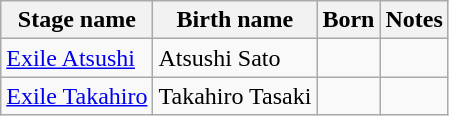<table class="wikitable sortable">
<tr>
<th>Stage name</th>
<th>Birth name</th>
<th>Born</th>
<th>Notes</th>
</tr>
<tr>
<td><a href='#'>Exile Atsushi</a></td>
<td>Atsushi Sato</td>
<td></td>
<td></td>
</tr>
<tr>
<td><a href='#'>Exile Takahiro</a></td>
<td>Takahiro Tasaki</td>
<td></td>
<td></td>
</tr>
</table>
